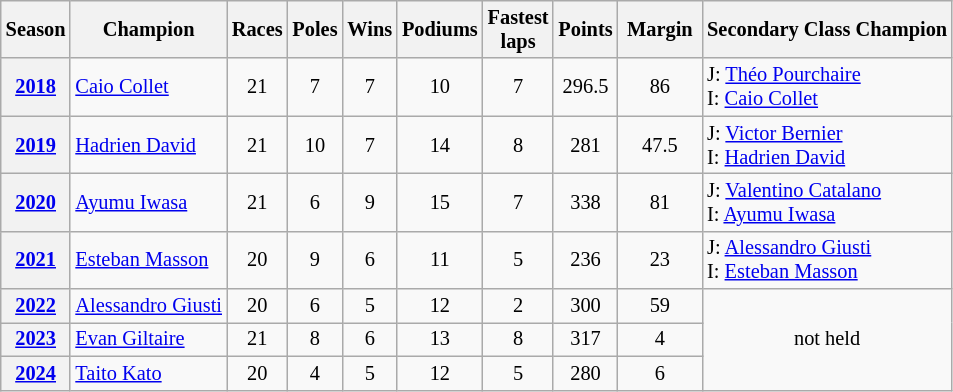<table class="wikitable" style="font-size:85%; text-align:center;">
<tr>
<th>Season</th>
<th>Champion</th>
<th scope=col>Races</th>
<th scope=col>Poles</th>
<th scope=col>Wins</th>
<th scope=col>Podiums</th>
<th scope=col width="40">Fastest laps</th>
<th align=left>Points</th>
<th align=center width="50">Margin</th>
<th>Secondary Class Champion</th>
</tr>
<tr>
<th><a href='#'>2018</a></th>
<td align=left> <a href='#'>Caio Collet</a></td>
<td>21</td>
<td>7</td>
<td>7</td>
<td>10</td>
<td>7</td>
<td>296.5</td>
<td>86</td>
<td align=left>J: <a href='#'>Théo Pourchaire</a><br>I:  <a href='#'>Caio Collet</a></td>
</tr>
<tr>
<th><a href='#'>2019</a></th>
<td align=left> <a href='#'>Hadrien David</a></td>
<td>21</td>
<td>10</td>
<td>7</td>
<td>14</td>
<td>8</td>
<td>281</td>
<td>47.5</td>
<td align=left>J: <a href='#'>Victor Bernier</a><br>I:  <a href='#'>Hadrien David</a></td>
</tr>
<tr>
<th><a href='#'>2020</a></th>
<td align=left> <a href='#'>Ayumu Iwasa</a></td>
<td>21</td>
<td>6</td>
<td>9</td>
<td>15</td>
<td>7</td>
<td>338</td>
<td>81</td>
<td align=left>J: <a href='#'>Valentino Catalano</a><br>I:  <a href='#'>Ayumu Iwasa</a></td>
</tr>
<tr>
<th><a href='#'>2021</a></th>
<td align=left> <a href='#'>Esteban Masson</a></td>
<td>20</td>
<td>9</td>
<td>6</td>
<td>11</td>
<td>5</td>
<td>236</td>
<td>23</td>
<td align=left>J: <a href='#'>Alessandro Giusti</a><br>I:  <a href='#'>Esteban Masson</a></td>
</tr>
<tr>
<th><a href='#'>2022</a></th>
<td align=left> <a href='#'>Alessandro Giusti</a></td>
<td>20</td>
<td>6</td>
<td>5</td>
<td>12</td>
<td>2</td>
<td>300</td>
<td>59</td>
<td rowspan="3">not held</td>
</tr>
<tr>
<th><a href='#'>2023</a></th>
<td align=left> <a href='#'>Evan Giltaire</a></td>
<td>21</td>
<td>8</td>
<td>6</td>
<td>13</td>
<td>8</td>
<td>317</td>
<td>4</td>
</tr>
<tr>
<th><a href='#'>2024</a></th>
<td align=left> <a href='#'>Taito Kato</a></td>
<td>20</td>
<td>4</td>
<td>5</td>
<td>12</td>
<td>5</td>
<td>280</td>
<td>6</td>
</tr>
</table>
